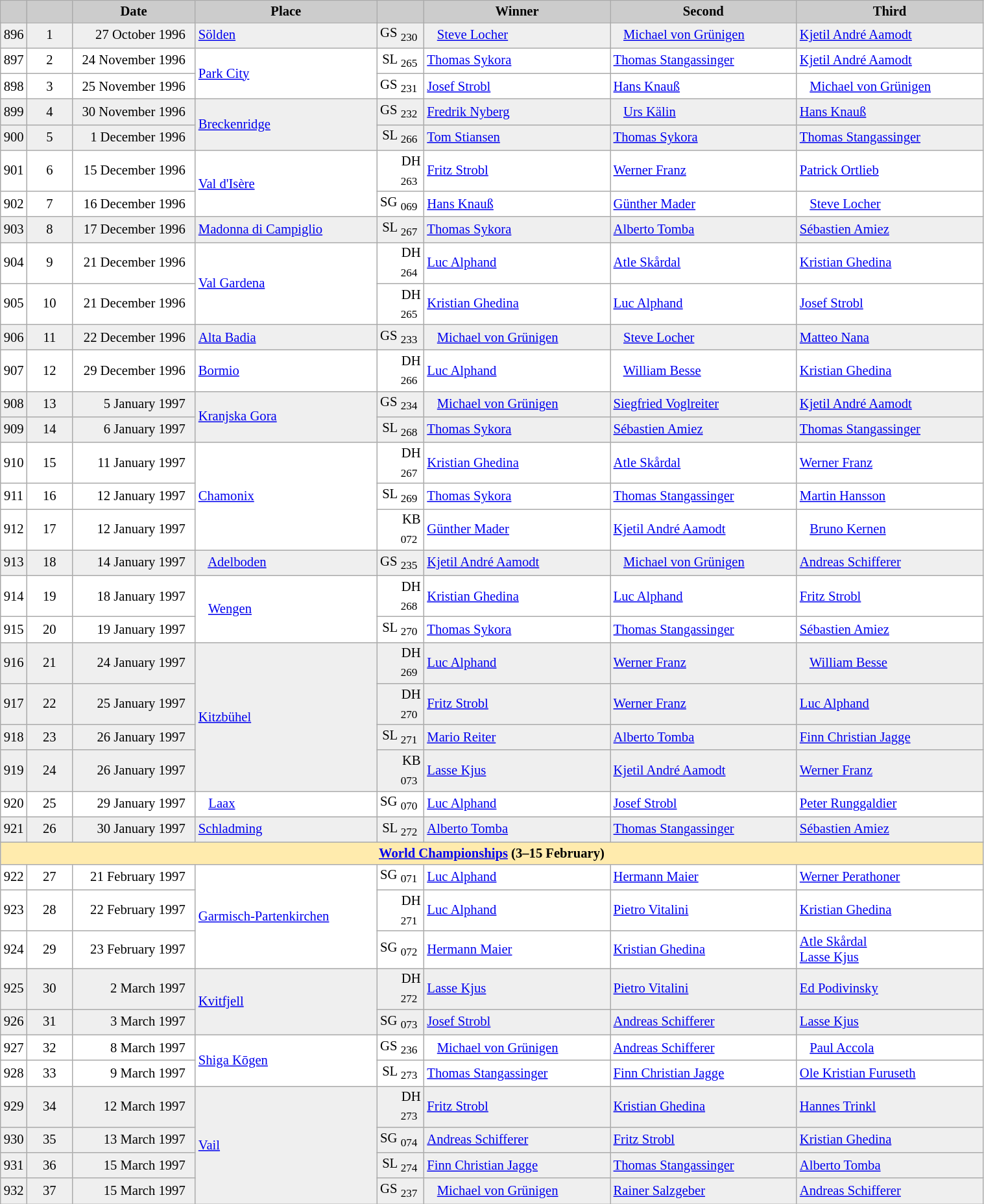<table class="wikitable plainrowheaders" style="background:#fff; font-size:86%; line-height:16px; border:grey solid 1px; border-collapse:collapse;">
<tr style="background:#ccc; text-align:center;">
<td align="center" width="13"></td>
<td align="center" width="40"></td>
<td align="center" width="120"><strong>Date</strong></td>
<td align="center" width="180"><strong>Place</strong></td>
<td align="center" width="42"></td>
<td align="center" width="185"><strong>Winner</strong></td>
<td align="center" width="185"><strong>Second</strong></td>
<td align="center" width="185"><strong>Third</strong></td>
</tr>
<tr bgcolor="#EFEFEF">
<td align=center>896</td>
<td align=center>1</td>
<td align=right>27 October 1996  </td>
<td> <a href='#'>Sölden</a></td>
<td align=right>GS <sub>230</sub> </td>
<td>   <a href='#'>Steve Locher</a></td>
<td>   <a href='#'>Michael von Grünigen</a></td>
<td> <a href='#'>Kjetil André Aamodt</a></td>
</tr>
<tr>
<td align=center>897</td>
<td align=center>2</td>
<td align=right>24 November 1996  </td>
<td rowspan=2> <a href='#'>Park City</a></td>
<td align=right>SL <sub>265</sub> </td>
<td> <a href='#'>Thomas Sykora</a></td>
<td> <a href='#'>Thomas Stangassinger</a></td>
<td> <a href='#'>Kjetil André Aamodt</a></td>
</tr>
<tr>
<td align=center>898</td>
<td align=center>3</td>
<td align=right>25 November 1996  </td>
<td align=right>GS <sub>231</sub> </td>
<td> <a href='#'>Josef Strobl</a></td>
<td> <a href='#'>Hans Knauß</a></td>
<td>   <a href='#'>Michael von Grünigen</a></td>
</tr>
<tr bgcolor="#EFEFEF">
<td align=center>899</td>
<td align=center>4</td>
<td align=right>30 November 1996  </td>
<td rowspan=2> <a href='#'>Breckenridge</a></td>
<td align=right>GS <sub>232</sub> </td>
<td> <a href='#'>Fredrik Nyberg</a></td>
<td>   <a href='#'>Urs Kälin</a></td>
<td> <a href='#'>Hans Knauß</a></td>
</tr>
<tr bgcolor="#EFEFEF">
<td align=center>900</td>
<td align=center>5</td>
<td align=right>1 December 1996  </td>
<td align=right>SL <sub>266</sub> </td>
<td> <a href='#'>Tom Stiansen</a></td>
<td> <a href='#'>Thomas Sykora</a></td>
<td> <a href='#'>Thomas Stangassinger</a></td>
</tr>
<tr>
<td align=center>901</td>
<td align=center>6</td>
<td align=right>15 December 1996  </td>
<td rowspan=2> <a href='#'>Val d'Isère</a></td>
<td align=right>DH <sub>263</sub> </td>
<td> <a href='#'>Fritz Strobl</a></td>
<td> <a href='#'>Werner Franz</a></td>
<td> <a href='#'>Patrick Ortlieb</a></td>
</tr>
<tr>
<td align=center>902</td>
<td align=center>7</td>
<td align=right>16 December 1996  </td>
<td align=right>SG <sub>069</sub> </td>
<td> <a href='#'>Hans Knauß</a></td>
<td> <a href='#'>Günther Mader</a></td>
<td>   <a href='#'>Steve Locher</a></td>
</tr>
<tr bgcolor="#EFEFEF">
<td align=center>903</td>
<td align=center>8</td>
<td align=right>17 December 1996  </td>
<td> <a href='#'>Madonna di Campiglio</a></td>
<td align=right>SL <sub>267</sub> </td>
<td> <a href='#'>Thomas Sykora</a></td>
<td> <a href='#'>Alberto Tomba</a></td>
<td> <a href='#'>Sébastien Amiez</a></td>
</tr>
<tr>
<td align=center>904</td>
<td align=center>9</td>
<td align=right>21 December 1996  </td>
<td rowspan=2> <a href='#'>Val Gardena</a></td>
<td align=right>DH <sub>264</sub> </td>
<td> <a href='#'>Luc Alphand</a></td>
<td> <a href='#'>Atle Skårdal</a></td>
<td> <a href='#'>Kristian Ghedina</a></td>
</tr>
<tr>
<td align=center>905</td>
<td align=center>10</td>
<td align=right>21 December 1996  </td>
<td align=right>DH <sub>265</sub> </td>
<td> <a href='#'>Kristian Ghedina</a></td>
<td> <a href='#'>Luc Alphand</a></td>
<td> <a href='#'>Josef Strobl</a></td>
</tr>
<tr bgcolor="#EFEFEF">
<td align=center>906</td>
<td align=center>11</td>
<td align=right>22 December 1996  </td>
<td> <a href='#'>Alta Badia</a></td>
<td align=right>GS <sub>233</sub> </td>
<td>   <a href='#'>Michael von Grünigen</a></td>
<td>   <a href='#'>Steve Locher</a></td>
<td> <a href='#'>Matteo Nana</a></td>
</tr>
<tr>
<td align=center>907</td>
<td align=center>12</td>
<td align=right>29 December 1996  </td>
<td> <a href='#'>Bormio</a></td>
<td align=right>DH <sub>266</sub> </td>
<td> <a href='#'>Luc Alphand</a></td>
<td>   <a href='#'>William Besse</a></td>
<td> <a href='#'>Kristian Ghedina</a></td>
</tr>
<tr bgcolor="#EFEFEF">
<td align=center>908</td>
<td align=center>13</td>
<td align=right>5 January 1997  </td>
<td rowspan=2> <a href='#'>Kranjska Gora</a></td>
<td align=right>GS <sub>234</sub> </td>
<td>   <a href='#'>Michael von Grünigen</a></td>
<td> <a href='#'>Siegfried Voglreiter</a></td>
<td> <a href='#'>Kjetil André Aamodt</a></td>
</tr>
<tr bgcolor="#EFEFEF">
<td align=center>909</td>
<td align=center>14</td>
<td align=right>6 January 1997  </td>
<td align=right>SL <sub>268</sub> </td>
<td> <a href='#'>Thomas Sykora</a></td>
<td> <a href='#'>Sébastien Amiez</a></td>
<td> <a href='#'>Thomas Stangassinger</a></td>
</tr>
<tr>
<td align=center>910</td>
<td align=center>15</td>
<td align=right>11 January 1997  </td>
<td rowspan=3> <a href='#'>Chamonix</a></td>
<td align=right>DH <sub>267</sub> </td>
<td> <a href='#'>Kristian Ghedina</a></td>
<td> <a href='#'>Atle Skårdal</a></td>
<td> <a href='#'>Werner Franz</a></td>
</tr>
<tr>
<td align=center>911</td>
<td align=center>16</td>
<td align=right>12 January 1997  </td>
<td align=right>SL <sub>269</sub> </td>
<td> <a href='#'>Thomas Sykora</a></td>
<td> <a href='#'>Thomas Stangassinger</a></td>
<td> <a href='#'>Martin Hansson</a></td>
</tr>
<tr>
<td align=center>912</td>
<td align=center>17</td>
<td align=right>12 January 1997  </td>
<td align=right>KB <sub>072</sub> </td>
<td> <a href='#'>Günther Mader</a></td>
<td> <a href='#'>Kjetil André Aamodt</a></td>
<td>   <a href='#'>Bruno Kernen</a></td>
</tr>
<tr bgcolor="#EFEFEF">
<td align=center>913</td>
<td align=center>18</td>
<td align=right>14 January 1997  </td>
<td>   <a href='#'>Adelboden</a></td>
<td align=right>GS <sub>235</sub> </td>
<td> <a href='#'>Kjetil André Aamodt</a></td>
<td>   <a href='#'>Michael von Grünigen</a></td>
<td> <a href='#'>Andreas Schifferer</a></td>
</tr>
<tr>
<td align=center>914</td>
<td align=center>19</td>
<td align=right>18 January 1997  </td>
<td rowspan=2>   <a href='#'>Wengen</a></td>
<td align=right>DH <sub>268</sub> </td>
<td> <a href='#'>Kristian Ghedina</a></td>
<td> <a href='#'>Luc Alphand</a></td>
<td> <a href='#'>Fritz Strobl</a></td>
</tr>
<tr>
<td align=center>915</td>
<td align=center>20</td>
<td align=right>19 January 1997  </td>
<td align=right>SL <sub>270</sub> </td>
<td> <a href='#'>Thomas Sykora</a></td>
<td> <a href='#'>Thomas Stangassinger</a></td>
<td> <a href='#'>Sébastien Amiez</a></td>
</tr>
<tr bgcolor="#EFEFEF">
<td align=center>916</td>
<td align=center>21</td>
<td align=right>24 January 1997  </td>
<td rowspan=4> <a href='#'>Kitzbühel</a></td>
<td align=right>DH <sub>269</sub> </td>
<td> <a href='#'>Luc Alphand</a></td>
<td> <a href='#'>Werner Franz</a></td>
<td>   <a href='#'>William Besse</a></td>
</tr>
<tr bgcolor="#EFEFEF">
<td align=center>917</td>
<td align=center>22</td>
<td align=right>25 January 1997  </td>
<td align=right>DH <sub>270</sub> </td>
<td> <a href='#'>Fritz Strobl</a></td>
<td> <a href='#'>Werner Franz</a></td>
<td> <a href='#'>Luc Alphand</a></td>
</tr>
<tr bgcolor="#EFEFEF">
<td align=center>918</td>
<td align=center>23</td>
<td align=right>26 January 1997  </td>
<td align=right>SL <sub>271</sub> </td>
<td> <a href='#'>Mario Reiter</a></td>
<td> <a href='#'>Alberto Tomba</a></td>
<td> <a href='#'>Finn Christian Jagge</a></td>
</tr>
<tr bgcolor="#EFEFEF">
<td align=center>919</td>
<td align=center>24</td>
<td align=right>26 January 1997  </td>
<td align=right>KB <sub>073</sub> </td>
<td> <a href='#'>Lasse Kjus</a></td>
<td> <a href='#'>Kjetil André Aamodt</a></td>
<td> <a href='#'>Werner Franz</a></td>
</tr>
<tr>
<td align=center>920</td>
<td align=center>25</td>
<td align=right>29 January 1997  </td>
<td>   <a href='#'>Laax</a></td>
<td align=right>SG <sub>070</sub> </td>
<td> <a href='#'>Luc Alphand</a></td>
<td> <a href='#'>Josef Strobl</a></td>
<td> <a href='#'>Peter Runggaldier</a></td>
</tr>
<tr bgcolor="#EFEFEF">
<td align=center>921</td>
<td align=center>26</td>
<td align=right>30 January 1997  </td>
<td> <a href='#'>Schladming</a></td>
<td align=right>SL <sub>272</sub> </td>
<td> <a href='#'>Alberto Tomba</a></td>
<td> <a href='#'>Thomas Stangassinger</a></td>
<td> <a href='#'>Sébastien Amiez</a></td>
</tr>
<tr style="background:#FFEBAD">
<td colspan="8" style="text-align:center;"><strong><a href='#'>World Championships</a> (3–15 February)</strong></td>
</tr>
<tr>
<td align=center>922</td>
<td align=center>27</td>
<td align=right>21 February 1997  </td>
<td rowspan=3> <a href='#'>Garmisch-Partenkirchen</a></td>
<td align=right>SG <sub>071</sub> </td>
<td> <a href='#'>Luc Alphand</a></td>
<td> <a href='#'>Hermann Maier</a></td>
<td> <a href='#'>Werner Perathoner</a></td>
</tr>
<tr>
<td align=center>923</td>
<td align=center>28</td>
<td align=right>22 February 1997  </td>
<td align=right>DH <sub>271</sub> </td>
<td> <a href='#'>Luc Alphand</a></td>
<td> <a href='#'>Pietro Vitalini</a></td>
<td> <a href='#'>Kristian Ghedina</a></td>
</tr>
<tr>
<td align=center>924</td>
<td align=center>29</td>
<td align=right>23 February 1997  </td>
<td align=right>SG <sub>072</sub> </td>
<td> <a href='#'>Hermann Maier</a></td>
<td> <a href='#'>Kristian Ghedina</a></td>
<td> <a href='#'>Atle Skårdal</a><br> <a href='#'>Lasse Kjus</a></td>
</tr>
<tr bgcolor="#EFEFEF">
<td align=center>925</td>
<td align=center>30</td>
<td align=right>2 March 1997  </td>
<td rowspan=2> <a href='#'>Kvitfjell</a></td>
<td align=right>DH <sub>272</sub> </td>
<td> <a href='#'>Lasse Kjus</a></td>
<td> <a href='#'>Pietro Vitalini</a></td>
<td> <a href='#'>Ed Podivinsky</a></td>
</tr>
<tr bgcolor="#EFEFEF">
<td align=center>926</td>
<td align=center>31</td>
<td align=right>3 March 1997  </td>
<td align=right>SG <sub>073</sub> </td>
<td> <a href='#'>Josef Strobl</a></td>
<td> <a href='#'>Andreas Schifferer</a></td>
<td> <a href='#'>Lasse Kjus</a></td>
</tr>
<tr>
<td align=center>927</td>
<td align=center>32</td>
<td align=right>8 March 1997  </td>
<td rowspan=2> <a href='#'>Shiga Kōgen</a></td>
<td align=right>GS <sub>236</sub> </td>
<td>   <a href='#'>Michael von Grünigen</a></td>
<td> <a href='#'>Andreas Schifferer</a></td>
<td>   <a href='#'>Paul Accola</a></td>
</tr>
<tr>
<td align=center>928</td>
<td align=center>33</td>
<td align=right>9 March 1997  </td>
<td align=right>SL <sub>273</sub> </td>
<td> <a href='#'>Thomas Stangassinger</a></td>
<td> <a href='#'>Finn Christian Jagge</a></td>
<td> <a href='#'>Ole Kristian Furuseth</a></td>
</tr>
<tr bgcolor="#EFEFEF">
<td align=center>929</td>
<td align=center>34</td>
<td align=right>12 March 1997  </td>
<td rowspan=4> <a href='#'>Vail</a></td>
<td align=right>DH <sub>273</sub> </td>
<td> <a href='#'>Fritz Strobl</a></td>
<td> <a href='#'>Kristian Ghedina</a></td>
<td> <a href='#'>Hannes Trinkl</a></td>
</tr>
<tr bgcolor="#EFEFEF">
<td align=center>930</td>
<td align=center>35</td>
<td align=right>13 March 1997  </td>
<td align=right>SG <sub>074</sub> </td>
<td> <a href='#'>Andreas Schifferer</a></td>
<td> <a href='#'>Fritz Strobl</a></td>
<td> <a href='#'>Kristian Ghedina</a></td>
</tr>
<tr bgcolor="#EFEFEF">
<td align=center>931</td>
<td align=center>36</td>
<td align=right>15 March 1997  </td>
<td align=right>SL <sub>274</sub> </td>
<td> <a href='#'>Finn Christian Jagge</a></td>
<td> <a href='#'>Thomas Stangassinger</a></td>
<td> <a href='#'>Alberto Tomba</a></td>
</tr>
<tr bgcolor="#EFEFEF">
<td align=center>932</td>
<td align=center>37</td>
<td align=right>15 March 1997  </td>
<td align=right>GS <sub>237</sub> </td>
<td>   <a href='#'>Michael von Grünigen</a></td>
<td> <a href='#'>Rainer Salzgeber</a></td>
<td> <a href='#'>Andreas Schifferer</a></td>
</tr>
</table>
